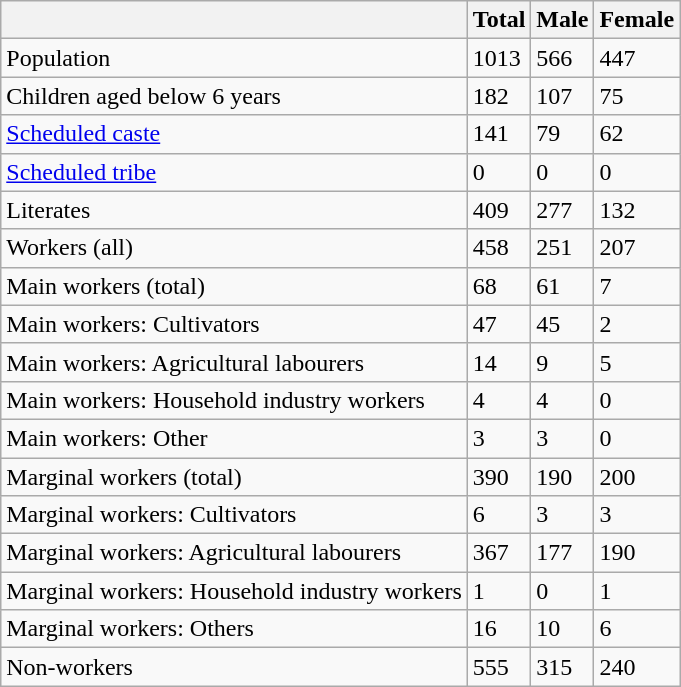<table class="wikitable sortable">
<tr>
<th></th>
<th>Total</th>
<th>Male</th>
<th>Female</th>
</tr>
<tr>
<td>Population</td>
<td>1013</td>
<td>566</td>
<td>447</td>
</tr>
<tr>
<td>Children aged below 6 years</td>
<td>182</td>
<td>107</td>
<td>75</td>
</tr>
<tr>
<td><a href='#'>Scheduled caste</a></td>
<td>141</td>
<td>79</td>
<td>62</td>
</tr>
<tr>
<td><a href='#'>Scheduled tribe</a></td>
<td>0</td>
<td>0</td>
<td>0</td>
</tr>
<tr>
<td>Literates</td>
<td>409</td>
<td>277</td>
<td>132</td>
</tr>
<tr>
<td>Workers (all)</td>
<td>458</td>
<td>251</td>
<td>207</td>
</tr>
<tr>
<td>Main workers (total)</td>
<td>68</td>
<td>61</td>
<td>7</td>
</tr>
<tr>
<td>Main workers: Cultivators</td>
<td>47</td>
<td>45</td>
<td>2</td>
</tr>
<tr>
<td>Main workers: Agricultural labourers</td>
<td>14</td>
<td>9</td>
<td>5</td>
</tr>
<tr>
<td>Main workers: Household industry workers</td>
<td>4</td>
<td>4</td>
<td>0</td>
</tr>
<tr>
<td>Main workers: Other</td>
<td>3</td>
<td>3</td>
<td>0</td>
</tr>
<tr>
<td>Marginal workers (total)</td>
<td>390</td>
<td>190</td>
<td>200</td>
</tr>
<tr>
<td>Marginal workers: Cultivators</td>
<td>6</td>
<td>3</td>
<td>3</td>
</tr>
<tr>
<td>Marginal workers: Agricultural labourers</td>
<td>367</td>
<td>177</td>
<td>190</td>
</tr>
<tr>
<td>Marginal workers: Household industry workers</td>
<td>1</td>
<td>0</td>
<td>1</td>
</tr>
<tr>
<td>Marginal workers: Others</td>
<td>16</td>
<td>10</td>
<td>6</td>
</tr>
<tr>
<td>Non-workers</td>
<td>555</td>
<td>315</td>
<td>240</td>
</tr>
</table>
